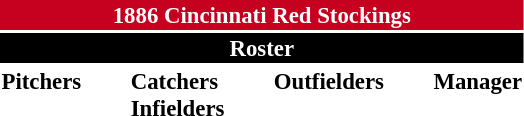<table class="toccolours" style="font-size: 95%;">
<tr>
<th colspan="10" style="background-color: #c6011f; color: white; text-align: center;">1886 Cincinnati Red Stockings</th>
</tr>
<tr>
<td colspan="10" style="background-color: black; color: white; text-align: center;"><strong>Roster</strong></td>
</tr>
<tr>
<td valign="top"><strong>Pitchers</strong><br>









</td>
<td width="25px"></td>
<td valign="top"><strong>Catchers</strong><br>




<strong>Infielders</strong>



</td>
<td width="25px"></td>
<td valign="top"><strong>Outfielders</strong><br>






</td>
<td width="25px"></td>
<td valign="top"><strong>Manager</strong><br></td>
</tr>
</table>
